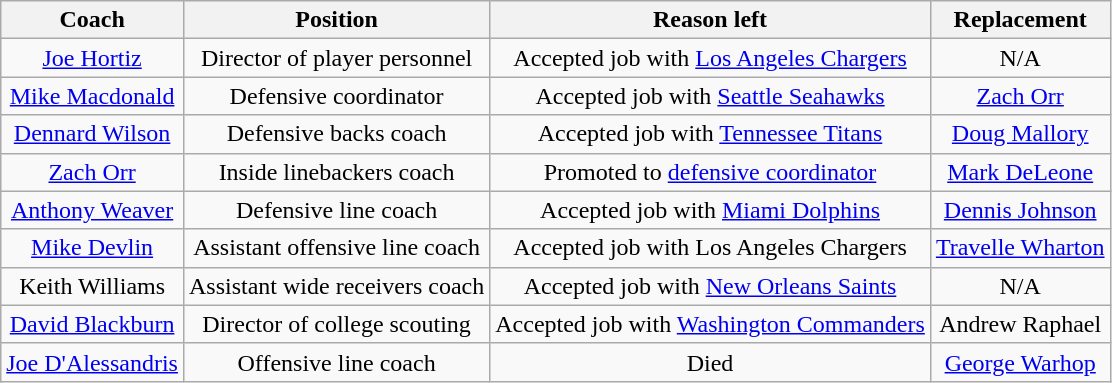<table class="wikitable" style="text-align:center">
<tr>
<th>Coach</th>
<th>Position</th>
<th>Reason left</th>
<th>Replacement</th>
</tr>
<tr>
<td><a href='#'>Joe Hortiz</a></td>
<td>Director of player personnel</td>
<td>Accepted job with <a href='#'>Los Angeles Chargers</a></td>
<td>N/A</td>
</tr>
<tr>
<td><a href='#'>Mike Macdonald</a></td>
<td>Defensive coordinator</td>
<td>Accepted job with <a href='#'>Seattle Seahawks</a></td>
<td><a href='#'>Zach Orr</a></td>
</tr>
<tr>
<td><a href='#'>Dennard Wilson</a></td>
<td>Defensive backs coach</td>
<td>Accepted job with <a href='#'>Tennessee Titans</a></td>
<td><a href='#'>Doug Mallory</a></td>
</tr>
<tr>
<td><a href='#'>Zach Orr</a></td>
<td>Inside linebackers coach</td>
<td>Promoted to <a href='#'>defensive coordinator</a></td>
<td><a href='#'>Mark DeLeone</a></td>
</tr>
<tr>
<td><a href='#'>Anthony Weaver</a></td>
<td>Defensive line coach</td>
<td>Accepted job with <a href='#'>Miami Dolphins</a></td>
<td><a href='#'>Dennis Johnson</a></td>
</tr>
<tr>
<td><a href='#'>Mike Devlin</a></td>
<td>Assistant offensive line coach</td>
<td>Accepted job with Los Angeles Chargers</td>
<td><a href='#'>Travelle Wharton</a></td>
</tr>
<tr>
<td>Keith Williams</td>
<td>Assistant wide receivers coach</td>
<td>Accepted job with <a href='#'>New Orleans Saints</a></td>
<td>N/A</td>
</tr>
<tr>
<td><a href='#'>David Blackburn</a></td>
<td>Director of college scouting</td>
<td>Accepted job with <a href='#'>Washington Commanders</a></td>
<td>Andrew Raphael</td>
</tr>
<tr>
<td><a href='#'>Joe D'Alessandris</a></td>
<td>Offensive line coach</td>
<td>Died</td>
<td><a href='#'>George Warhop</a></td>
</tr>
</table>
